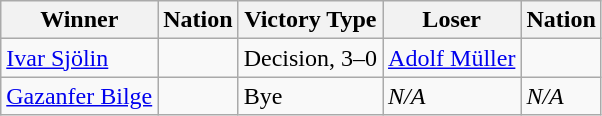<table class="wikitable sortable" style="text-align:left;">
<tr>
<th>Winner</th>
<th>Nation</th>
<th>Victory Type</th>
<th>Loser</th>
<th>Nation</th>
</tr>
<tr>
<td><a href='#'>Ivar Sjölin</a></td>
<td></td>
<td>Decision, 3–0</td>
<td><a href='#'>Adolf Müller</a></td>
<td></td>
</tr>
<tr>
<td><a href='#'>Gazanfer Bilge</a></td>
<td></td>
<td>Bye</td>
<td><em>N/A</em></td>
<td><em>N/A</em></td>
</tr>
</table>
